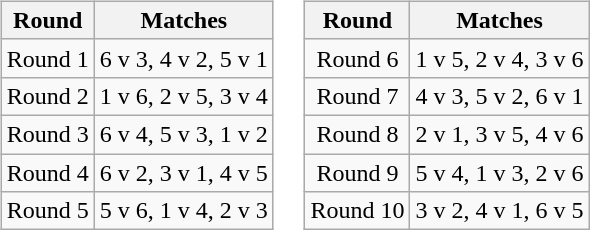<table>
<tr valign=top>
<td><br><table class="wikitable" style="text-align:center">
<tr>
<th>Round</th>
<th>Matches</th>
</tr>
<tr>
<td>Round 1</td>
<td>6 v 3, 4 v 2, 5 v 1</td>
</tr>
<tr>
<td>Round 2</td>
<td>1 v 6, 2 v 5, 3 v 4</td>
</tr>
<tr>
<td>Round 3</td>
<td>6 v 4, 5 v 3, 1 v 2</td>
</tr>
<tr>
<td>Round 4</td>
<td>6 v 2, 3 v 1, 4 v 5</td>
</tr>
<tr>
<td>Round 5</td>
<td>5 v 6, 1 v 4, 2 v 3</td>
</tr>
</table>
</td>
<td><br><table class="wikitable" style="text-align:center">
<tr>
<th>Round</th>
<th>Matches</th>
</tr>
<tr>
<td>Round 6</td>
<td>1 v 5, 2 v 4, 3 v 6</td>
</tr>
<tr>
<td>Round 7</td>
<td>4 v 3, 5 v 2, 6 v 1</td>
</tr>
<tr>
<td>Round 8</td>
<td>2 v 1, 3 v 5, 4 v 6</td>
</tr>
<tr>
<td>Round 9</td>
<td>5 v 4, 1 v 3, 2 v 6</td>
</tr>
<tr>
<td>Round 10</td>
<td>3 v 2, 4 v 1, 6 v 5</td>
</tr>
</table>
</td>
</tr>
</table>
